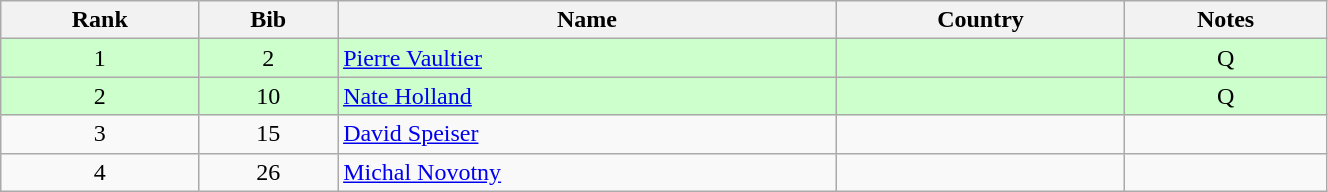<table class="wikitable" style="text-align:center;" width=70%>
<tr>
<th>Rank</th>
<th>Bib</th>
<th>Name</th>
<th>Country</th>
<th>Notes</th>
</tr>
<tr bgcolor="#ccffcc">
<td>1</td>
<td>2</td>
<td align=left><a href='#'>Pierre Vaultier</a></td>
<td align=left></td>
<td>Q</td>
</tr>
<tr bgcolor="#ccffcc">
<td>2</td>
<td>10</td>
<td align=left><a href='#'>Nate Holland</a></td>
<td align=left></td>
<td>Q</td>
</tr>
<tr>
<td>3</td>
<td>15</td>
<td align=left><a href='#'>David Speiser</a></td>
<td align=left></td>
<td></td>
</tr>
<tr>
<td>4</td>
<td>26</td>
<td align=left><a href='#'>Michal Novotny</a></td>
<td align=left></td>
<td></td>
</tr>
</table>
